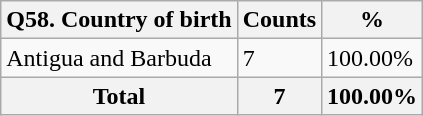<table class="wikitable sortable">
<tr>
<th>Q58. Country of birth</th>
<th>Counts</th>
<th>%</th>
</tr>
<tr>
<td>Antigua and Barbuda</td>
<td>7</td>
<td>100.00%</td>
</tr>
<tr>
<th>Total</th>
<th>7</th>
<th>100.00%</th>
</tr>
</table>
